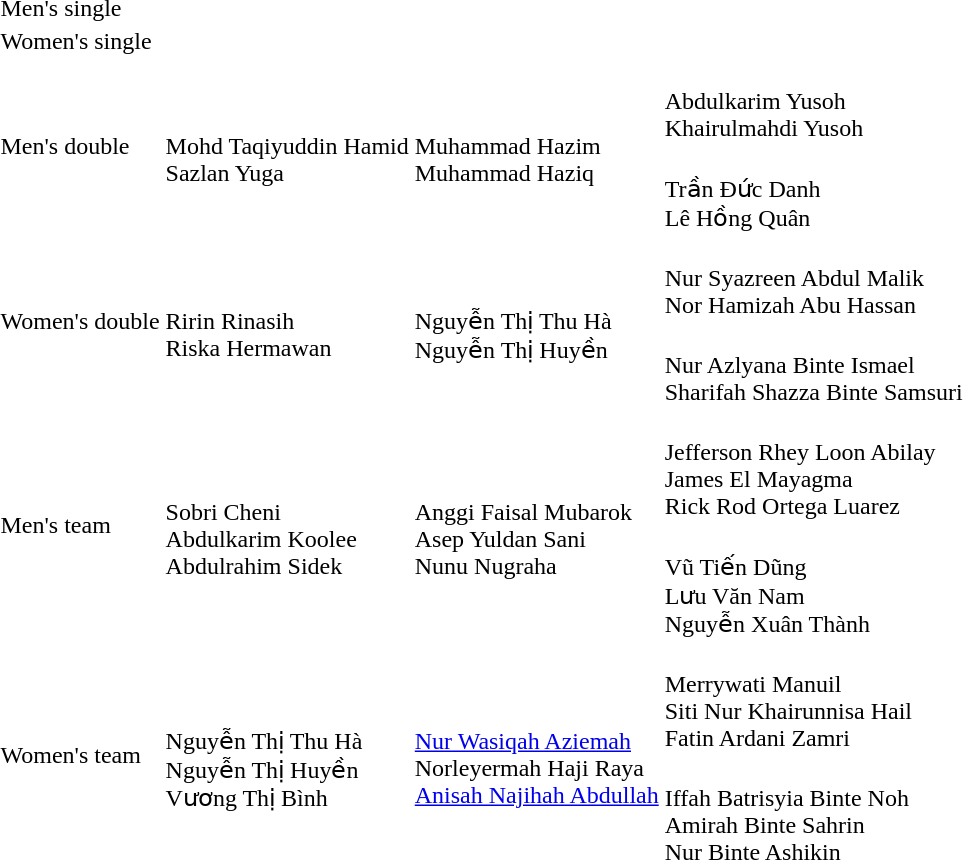<table>
<tr>
<td rowspan=2>Men's single</td>
<td rowspan=2></td>
<td rowspan=2></td>
<td></td>
</tr>
<tr>
<td></td>
</tr>
<tr>
<td rowspan=2>Women's single</td>
<td rowspan=2></td>
<td rowspan=2></td>
<td></td>
</tr>
<tr>
<td></td>
</tr>
<tr>
<td rowspan=2>Men's double</td>
<td rowspan=2><br>Mohd Taqiyuddin Hamid<br>Sazlan Yuga</td>
<td rowspan=2><br>Muhammad Hazim<br> Muhammad Haziq</td>
<td><br>Abdulkarim Yusoh<br>Khairulmahdi Yusoh</td>
</tr>
<tr>
<td><br>Trần Đức Danh<br>Lê Hồng Quân</td>
</tr>
<tr>
<td rowspan=2>Women's double</td>
<td rowspan=2><br>Ririn Rinasih<br>Riska Hermawan</td>
<td rowspan=2><br>Nguyễn Thị Thu Hà<br>Nguyễn Thị Huyền</td>
<td><br>Nur Syazreen Abdul Malik<br>Nor Hamizah Abu Hassan</td>
</tr>
<tr>
<td><br>Nur Azlyana Binte Ismael<br>Sharifah Shazza Binte Samsuri</td>
</tr>
<tr>
<td rowspan=2>Men's team</td>
<td rowspan=2><br>Sobri Cheni<br>Abdulkarim Koolee<br>Abdulrahim Sidek</td>
<td rowspan=2><br>Anggi Faisal Mubarok<br>Asep Yuldan Sani<br>Nunu Nugraha</td>
<td><br>Jefferson Rhey Loon Abilay<br>James El Mayagma<br>Rick Rod Ortega Luarez</td>
</tr>
<tr>
<td><br>Vũ Tiến Dũng <br>Lưu Văn Nam<br>Nguyễn Xuân Thành</td>
</tr>
<tr>
<td rowspan=2>Women's team</td>
<td rowspan=2><br> Nguyễn Thị Thu Hà<br>Nguyễn Thị Huyền<br>Vương Thị Bình</td>
<td rowspan=2><br><a href='#'>Nur Wasiqah Aziemah</a><br>Norleyermah Haji Raya<br><a href='#'>Anisah Najihah Abdullah</a></td>
<td><br>Merrywati Manuil<br>Siti Nur Khairunnisa Hail<br>Fatin Ardani Zamri</td>
</tr>
<tr>
<td><br>Iffah Batrisyia Binte Noh<br>Amirah Binte Sahrin<br>Nur Binte Ashikin</td>
</tr>
<tr>
</tr>
</table>
